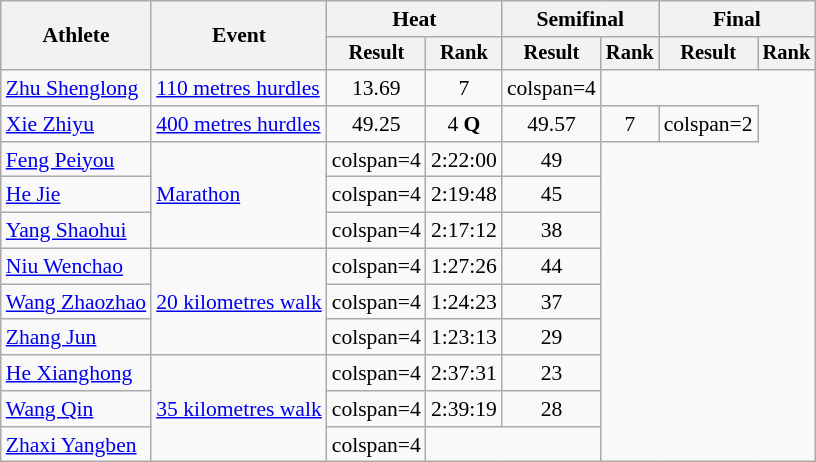<table class="wikitable" style="font-size:90%">
<tr>
<th rowspan="2">Athlete</th>
<th rowspan="2">Event</th>
<th colspan="2">Heat</th>
<th colspan="2">Semifinal</th>
<th colspan="2">Final</th>
</tr>
<tr style="font-size:95%">
<th>Result</th>
<th>Rank</th>
<th>Result</th>
<th>Rank</th>
<th>Result</th>
<th>Rank</th>
</tr>
<tr style=text-align:center>
<td style=text-align:left><a href='#'>Zhu Shenglong</a></td>
<td style=text-align:left><a href='#'>110 metres hurdles</a></td>
<td>13.69</td>
<td>7</td>
<td>colspan=4 </td>
</tr>
<tr style=text-align:center>
<td style=text-align:left><a href='#'>Xie Zhiyu</a></td>
<td style=text-align:left><a href='#'>400 metres hurdles</a></td>
<td>49.25</td>
<td>4 <strong>Q</strong></td>
<td>49.57</td>
<td>7</td>
<td>colspan=2 </td>
</tr>
<tr style=text-align:center>
<td style=text-align:left><a href='#'>Feng Peiyou</a></td>
<td style=text-align:left rowspan=3><a href='#'>Marathon</a></td>
<td>colspan=4</td>
<td>2:22:00</td>
<td>49</td>
</tr>
<tr style=text-align:center>
<td style=text-align:left><a href='#'>He Jie</a></td>
<td>colspan=4</td>
<td>2:19:48</td>
<td>45</td>
</tr>
<tr style=text-align:center>
<td style=text-align:left><a href='#'>Yang Shaohui</a></td>
<td>colspan=4</td>
<td>2:17:12</td>
<td>38</td>
</tr>
<tr style=text-align:center>
<td style=text-align:left><a href='#'>Niu Wenchao</a></td>
<td style=text-align:left rowspan=3><a href='#'>20 kilometres walk</a></td>
<td>colspan=4</td>
<td>1:27:26</td>
<td>44</td>
</tr>
<tr style=text-align:center>
<td style=text-align:left><a href='#'>Wang Zhaozhao</a></td>
<td>colspan=4</td>
<td>1:24:23</td>
<td>37</td>
</tr>
<tr style=text-align:center>
<td style=text-align:left><a href='#'>Zhang Jun</a></td>
<td>colspan=4</td>
<td>1:23:13</td>
<td>29</td>
</tr>
<tr style=text-align:center>
<td style=text-align:left><a href='#'>He Xianghong</a></td>
<td style=text-align:left rowspan=3><a href='#'>35 kilometres walk</a></td>
<td>colspan=4</td>
<td>2:37:31</td>
<td>23</td>
</tr>
<tr style=text-align:center>
<td style=text-align:left><a href='#'>Wang Qin</a></td>
<td>colspan=4</td>
<td>2:39:19</td>
<td>28</td>
</tr>
<tr style=text-align:center>
<td style=text-align:left><a href='#'>Zhaxi Yangben</a></td>
<td>colspan=4</td>
<td colspan=2></td>
</tr>
</table>
